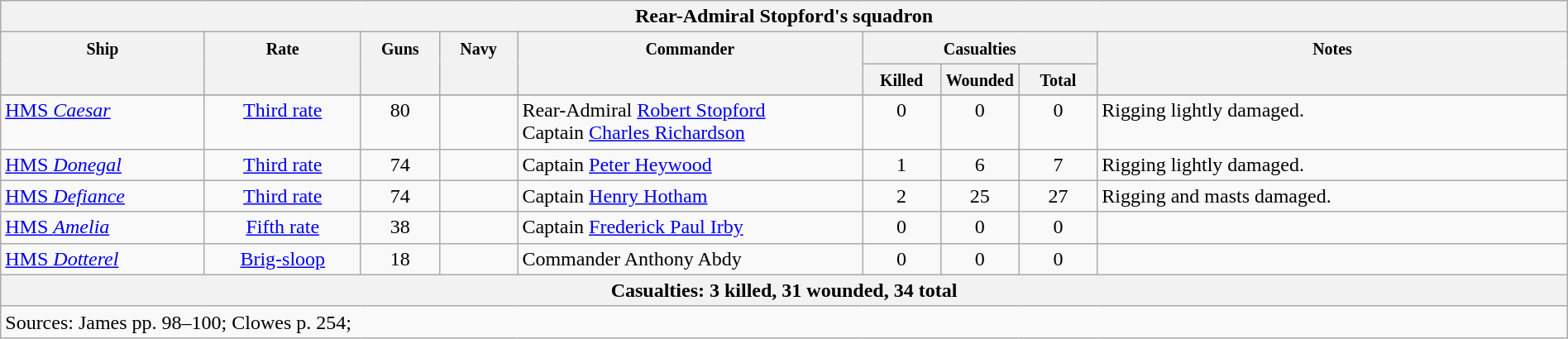<table class="wikitable" border="1" style="width:100%;">
<tr style="vertical-align:top;">
<th colspan="11" bgcolor="white">Rear-Admiral Stopford's squadron</th>
</tr>
<tr valign="top"|- style="vertical-align:top;">
<th width=13%; align= center rowspan=2><small> Ship </small></th>
<th width=10%; align= center rowspan=2><small> Rate </small></th>
<th width=5%; align= center rowspan=2><small> Guns </small></th>
<th width=5%; align= center rowspan=2><small> Navy </small></th>
<th width=22%; align= center rowspan=2><small> Commander </small></th>
<th width=15%; align= center colspan=3><small>Casualties</small></th>
<th width=30%; align= center rowspan=2><small>Notes</small></th>
</tr>
<tr style="vertical-align:top;">
<th width=5%; align= center><small> Killed </small></th>
<th width=5%; align= center><small> Wounded </small></th>
<th width=5%; align= center><small> Total</small></th>
</tr>
<tr valign="top">
</tr>
<tr valign="top">
<td align= left><a href='#'>HMS <em>Caesar</em></a></td>
<td align= center><a href='#'>Third rate</a></td>
<td align= center>80</td>
<td align= center></td>
<td align= left>Rear-Admiral <a href='#'>Robert Stopford</a><br>Captain <a href='#'>Charles Richardson</a></td>
<td align= center>0</td>
<td align= center>0</td>
<td align= center>0</td>
<td align= left>Rigging lightly damaged.</td>
</tr>
<tr style="vertical-align:top;">
<td align= left><a href='#'>HMS <em>Donegal</em></a></td>
<td align= center><a href='#'>Third rate</a></td>
<td align= center>74</td>
<td align= center></td>
<td align= left>Captain <a href='#'>Peter Heywood</a></td>
<td align= center>1</td>
<td align= center>6</td>
<td align= center>7</td>
<td align= left>Rigging lightly damaged.</td>
</tr>
<tr style="vertical-align:top;">
<td align= left><a href='#'>HMS <em>Defiance</em></a></td>
<td align= center><a href='#'>Third rate</a></td>
<td align= center>74</td>
<td align= center></td>
<td align= left>Captain <a href='#'>Henry Hotham</a></td>
<td align= center>2</td>
<td align= center>25</td>
<td align= center>27</td>
<td align= left>Rigging and masts damaged.</td>
</tr>
<tr style="vertical-align:top;">
<td align= left><a href='#'>HMS <em>Amelia</em></a></td>
<td align= center><a href='#'>Fifth rate</a></td>
<td align= center>38</td>
<td align= center></td>
<td align= left>Captain <a href='#'>Frederick Paul Irby</a></td>
<td align= center>0</td>
<td align= center>0</td>
<td align= center>0</td>
<td align= left></td>
</tr>
<tr style="vertical-align:top;">
<td align= left><a href='#'>HMS <em>Dotterel</em></a></td>
<td align= center><a href='#'>Brig-sloop</a></td>
<td align= center>18</td>
<td align= center></td>
<td align= left>Commander Anthony Abdy</td>
<td align= center>0</td>
<td align= center>0</td>
<td align= center>0</td>
<td align= left></td>
</tr>
<tr style="vertical-align:top;">
<th colspan="11" bgcolor="white">Casualties: 3 killed, 31 wounded, 34 total</th>
</tr>
<tr style="vertical-align:top;">
<td colspan="9" align="left">Sources: James pp. 98–100; Clowes p. 254; </td>
</tr>
</table>
